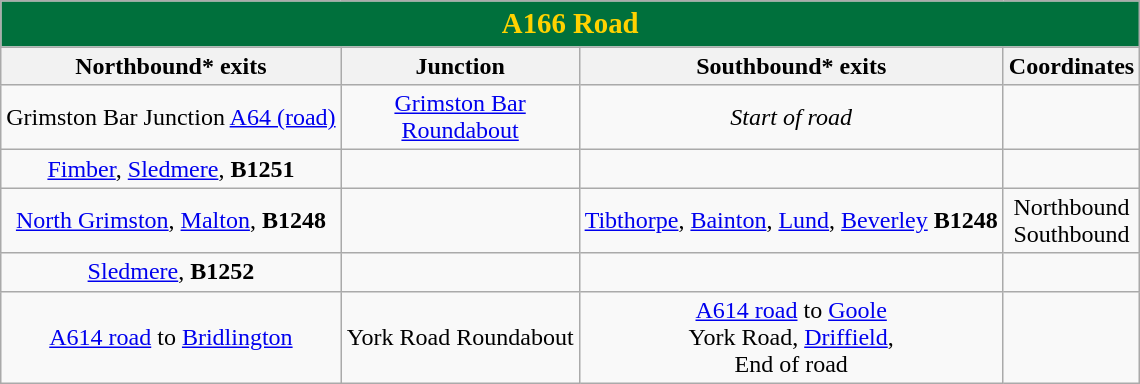<table class=wikitable>
<tr align="center" bgcolor=#00703c style="color: #ffd200;font-size:120%;">
<td colspan="4"><strong>A166 Road</strong></td>
</tr>
<tr>
<th scope="col">Northbound* exits</th>
<th scope="col">Junction</th>
<th scope="col">Southbound* exits</th>
<th scope="col">Coordinates</th>
</tr>
<tr align="center">
<td>Grimston Bar Junction <a href='#'>A64 (road)</a></td>
<td><a href='#'>Grimston Bar<br>Roundabout</a><br></td>
<td><em>Start of road</em></td>
<td></td>
</tr>
<tr align="center">
<td><a href='#'>Fimber</a>, <a href='#'>Sledmere</a>, <strong>B1251</strong></td>
<td></td>
<td></td>
<td></td>
</tr>
<tr align="center">
<td><a href='#'>North Grimston</a>, <a href='#'>Malton</a>, <strong>B1248</strong></td>
<td></td>
<td><a href='#'>Tibthorpe</a>, <a href='#'>Bainton</a>, <a href='#'>Lund</a>, <a href='#'>Beverley</a> <strong>B1248</strong></td>
<td> Northbound<br> Southbound</td>
</tr>
<tr align="center">
<td><a href='#'>Sledmere</a>, <strong>B1252</strong></td>
<td></td>
<td></td>
<td></td>
</tr>
<tr align="center">
<td><a href='#'>A614 road</a> to <a href='#'>Bridlington</a></td>
<td>York Road Roundabout<br></td>
<td><a href='#'>A614 road</a> to <a href='#'>Goole</a><br>York Road, <a href='#'>Driffield</a>,<br>End of road</td>
<td></td>
</tr>
</table>
